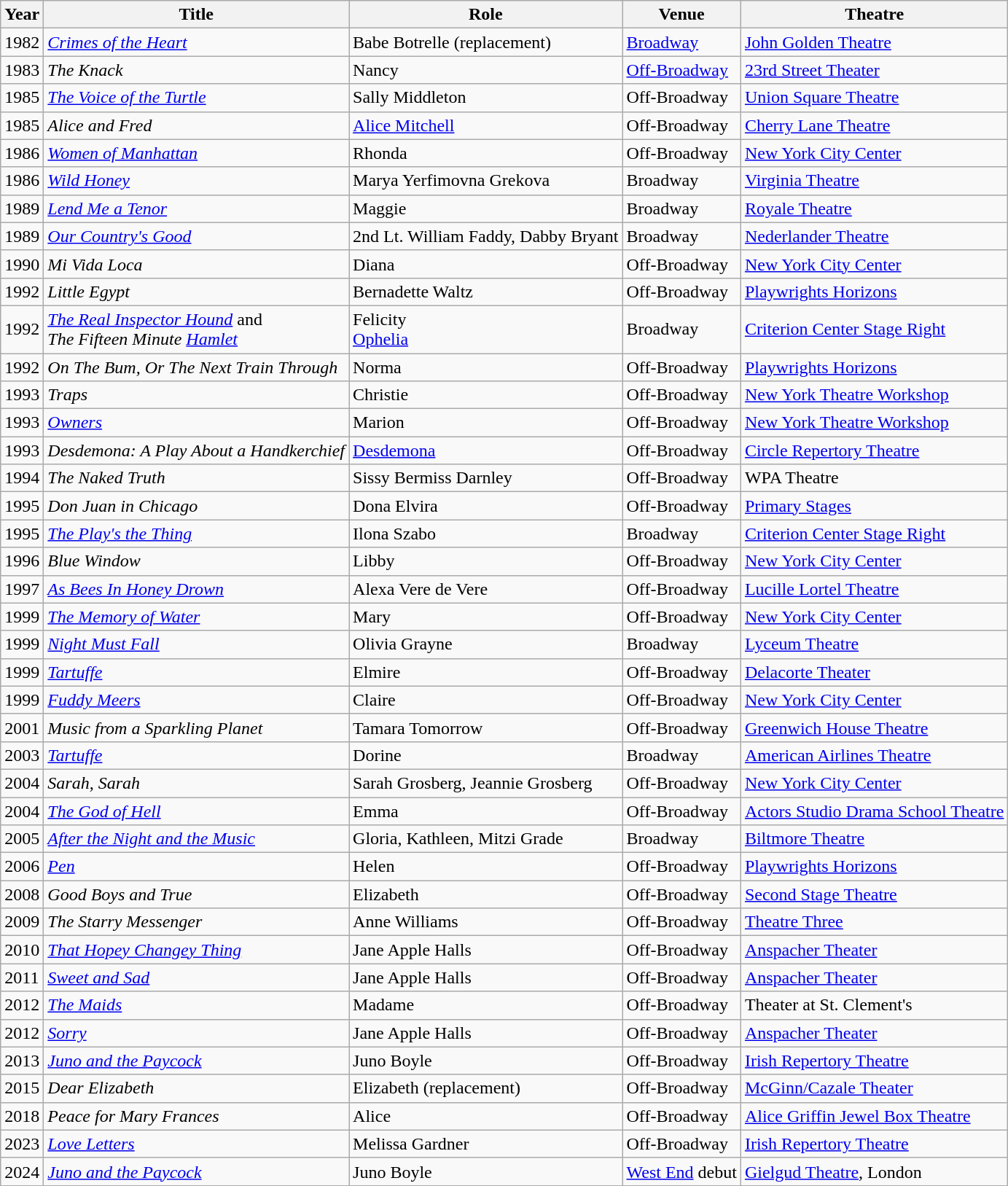<table class="wikitable sortable">
<tr>
<th>Year</th>
<th>Title</th>
<th>Role</th>
<th>Venue</th>
<th>Theatre</th>
</tr>
<tr>
<td>1982</td>
<td><em><a href='#'>Crimes of the Heart</a></em></td>
<td>Babe Botrelle (replacement)</td>
<td><a href='#'>Broadway</a></td>
<td><a href='#'>John Golden Theatre</a></td>
</tr>
<tr>
<td>1983</td>
<td><em>The Knack</em></td>
<td>Nancy</td>
<td><a href='#'>Off-Broadway</a></td>
<td><a href='#'>23rd Street Theater</a></td>
</tr>
<tr>
<td>1985</td>
<td><a href='#'><em>The Voice of the Turtle</em></a></td>
<td>Sally Middleton</td>
<td>Off-Broadway</td>
<td><a href='#'>Union Square Theatre</a></td>
</tr>
<tr>
<td>1985</td>
<td><em>Alice and Fred</em></td>
<td><a href='#'>Alice Mitchell</a></td>
<td>Off-Broadway</td>
<td><a href='#'>Cherry Lane Theatre</a></td>
</tr>
<tr>
<td>1986</td>
<td><em><a href='#'>Women of Manhattan</a></em></td>
<td>Rhonda</td>
<td>Off-Broadway</td>
<td><a href='#'>New York City Center</a></td>
</tr>
<tr>
<td>1986</td>
<td><a href='#'><em>Wild Honey</em></a></td>
<td>Marya Yerfimovna Grekova</td>
<td>Broadway</td>
<td><a href='#'>Virginia Theatre</a></td>
</tr>
<tr>
<td>1989</td>
<td><em><a href='#'>Lend Me a Tenor</a></em></td>
<td>Maggie</td>
<td>Broadway</td>
<td><a href='#'>Royale Theatre</a></td>
</tr>
<tr>
<td>1989</td>
<td><em><a href='#'>Our Country's Good</a></em></td>
<td>2nd Lt. William Faddy, Dabby Bryant</td>
<td>Broadway</td>
<td><a href='#'>Nederlander Theatre</a></td>
</tr>
<tr>
<td>1990</td>
<td><em>Mi Vida Loca</em></td>
<td>Diana</td>
<td>Off-Broadway</td>
<td><a href='#'>New York City Center</a></td>
</tr>
<tr>
<td>1992</td>
<td><em>Little Egypt</em></td>
<td>Bernadette Waltz</td>
<td>Off-Broadway</td>
<td><a href='#'>Playwrights Horizons</a></td>
</tr>
<tr>
<td>1992</td>
<td><em><a href='#'>The Real Inspector Hound</a></em> and<br><em>The Fifteen Minute <a href='#'>Hamlet</a></em></td>
<td>Felicity <br><a href='#'>Ophelia</a></td>
<td>Broadway</td>
<td><a href='#'>Criterion Center Stage Right</a></td>
</tr>
<tr>
<td>1992</td>
<td><em>On The Bum, Or The Next Train Through</em></td>
<td>Norma</td>
<td>Off-Broadway</td>
<td><a href='#'>Playwrights Horizons</a></td>
</tr>
<tr>
<td>1993</td>
<td><em>Traps</em></td>
<td>Christie</td>
<td>Off-Broadway</td>
<td><a href='#'>New York Theatre Workshop</a></td>
</tr>
<tr>
<td>1993</td>
<td><a href='#'><em>Owners</em></a></td>
<td>Marion</td>
<td>Off-Broadway</td>
<td><a href='#'>New York Theatre Workshop</a></td>
</tr>
<tr>
<td>1993</td>
<td><em>Desdemona: A Play About a Handkerchief</em></td>
<td><a href='#'>Desdemona</a></td>
<td>Off-Broadway</td>
<td><a href='#'>Circle Repertory Theatre</a></td>
</tr>
<tr>
<td>1994</td>
<td><em>The Naked Truth</em></td>
<td>Sissy Bermiss Darnley</td>
<td>Off-Broadway</td>
<td>WPA Theatre</td>
</tr>
<tr>
<td>1995</td>
<td><em>Don Juan in Chicago</em></td>
<td>Dona Elvira</td>
<td>Off-Broadway</td>
<td><a href='#'>Primary Stages</a></td>
</tr>
<tr>
<td>1995</td>
<td><a href='#'><em>The Play's the Thing</em></a></td>
<td>Ilona Szabo</td>
<td>Broadway</td>
<td><a href='#'>Criterion Center Stage Right</a></td>
</tr>
<tr>
<td>1996</td>
<td><em>Blue Window</em></td>
<td>Libby</td>
<td>Off-Broadway</td>
<td><a href='#'>New York City Center</a></td>
</tr>
<tr>
<td>1997</td>
<td><em><a href='#'>As Bees In Honey Drown</a></em></td>
<td>Alexa Vere de Vere</td>
<td>Off-Broadway</td>
<td><a href='#'>Lucille Lortel Theatre</a></td>
</tr>
<tr>
<td>1999</td>
<td><em><a href='#'>The Memory of Water</a></em></td>
<td>Mary</td>
<td>Off-Broadway</td>
<td><a href='#'>New York City Center</a></td>
</tr>
<tr>
<td>1999</td>
<td><em><a href='#'>Night Must Fall</a></em></td>
<td>Olivia Grayne</td>
<td>Broadway</td>
<td><a href='#'>Lyceum Theatre</a></td>
</tr>
<tr>
<td>1999</td>
<td><em><a href='#'>Tartuffe</a></em></td>
<td>Elmire</td>
<td>Off-Broadway</td>
<td><a href='#'>Delacorte Theater</a></td>
</tr>
<tr>
<td>1999</td>
<td><em><a href='#'>Fuddy Meers</a></em></td>
<td>Claire</td>
<td>Off-Broadway</td>
<td><a href='#'>New York City Center</a></td>
</tr>
<tr>
<td>2001</td>
<td><em>Music from a Sparkling Planet</em></td>
<td>Tamara Tomorrow</td>
<td>Off-Broadway</td>
<td><a href='#'>Greenwich House Theatre</a></td>
</tr>
<tr>
<td>2003</td>
<td><em><a href='#'>Tartuffe</a></em></td>
<td>Dorine</td>
<td>Broadway</td>
<td><a href='#'>American Airlines Theatre</a></td>
</tr>
<tr>
<td>2004</td>
<td><em>Sarah, Sarah</em></td>
<td>Sarah Grosberg, Jeannie Grosberg</td>
<td>Off-Broadway</td>
<td><a href='#'>New York City Center</a></td>
</tr>
<tr>
<td>2004</td>
<td><em><a href='#'>The God of Hell</a></em></td>
<td>Emma</td>
<td>Off-Broadway</td>
<td><a href='#'>Actors Studio Drama School Theatre</a></td>
</tr>
<tr>
<td>2005</td>
<td><em><a href='#'>After the Night and the Music</a></em></td>
<td>Gloria, Kathleen, Mitzi Grade</td>
<td>Broadway</td>
<td><a href='#'>Biltmore Theatre</a></td>
</tr>
<tr>
<td>2006</td>
<td><a href='#'><em>Pen</em></a></td>
<td>Helen</td>
<td>Off-Broadway</td>
<td><a href='#'>Playwrights Horizons</a></td>
</tr>
<tr>
<td>2008</td>
<td><em>Good Boys and True</em></td>
<td>Elizabeth</td>
<td>Off-Broadway</td>
<td><a href='#'>Second Stage Theatre</a></td>
</tr>
<tr>
<td>2009</td>
<td><em>The Starry Messenger</em></td>
<td>Anne Williams</td>
<td>Off-Broadway</td>
<td><a href='#'>Theatre Three</a></td>
</tr>
<tr>
<td>2010</td>
<td><a href='#'><em>That Hopey Changey Thing</em></a></td>
<td>Jane Apple Halls</td>
<td>Off-Broadway</td>
<td><a href='#'>Anspacher Theater</a></td>
</tr>
<tr>
<td>2011</td>
<td><a href='#'><em>Sweet and Sad</em></a></td>
<td>Jane Apple Halls</td>
<td>Off-Broadway</td>
<td><a href='#'>Anspacher Theater</a></td>
</tr>
<tr>
<td>2012</td>
<td><em><a href='#'>The Maids</a></em></td>
<td>Madame</td>
<td>Off-Broadway</td>
<td>Theater at St. Clement's</td>
</tr>
<tr>
<td>2012</td>
<td><a href='#'><em>Sorry</em></a></td>
<td>Jane Apple Halls</td>
<td>Off-Broadway</td>
<td><a href='#'>Anspacher Theater</a></td>
</tr>
<tr>
<td>2013</td>
<td><em><a href='#'>Juno and the Paycock</a></em></td>
<td>Juno Boyle</td>
<td>Off-Broadway</td>
<td><a href='#'>Irish Repertory Theatre</a></td>
</tr>
<tr>
<td>2015</td>
<td><em>Dear Elizabeth</em></td>
<td>Elizabeth (replacement)</td>
<td>Off-Broadway</td>
<td><a href='#'>McGinn/Cazale Theater</a></td>
</tr>
<tr>
<td>2018</td>
<td><em>Peace for Mary Frances</em></td>
<td>Alice</td>
<td>Off-Broadway</td>
<td><a href='#'>Alice Griffin Jewel Box Theatre</a></td>
</tr>
<tr>
<td>2023</td>
<td><em><a href='#'>Love Letters</a></em></td>
<td>Melissa Gardner</td>
<td>Off-Broadway</td>
<td><a href='#'>Irish Repertory Theatre</a></td>
</tr>
<tr>
<td>2024</td>
<td><em><a href='#'>Juno and the Paycock</a></em></td>
<td>Juno Boyle</td>
<td><a href='#'>West End</a> debut</td>
<td><a href='#'>Gielgud Theatre</a>, London</td>
</tr>
<tr>
</tr>
</table>
